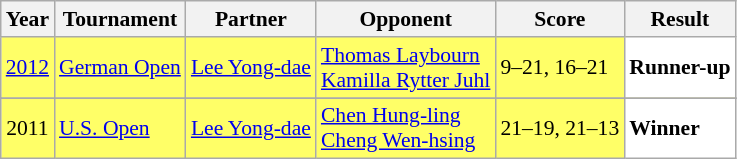<table class="sortable wikitable" style="font-size: 90%;">
<tr>
<th>Year</th>
<th>Tournament</th>
<th>Partner</th>
<th>Opponent</th>
<th>Score</th>
<th>Result</th>
</tr>
<tr style="background:#FFFF67">
<td align="center"><a href='#'>2012</a></td>
<td align="left"><a href='#'>German Open</a></td>
<td align="left"> <a href='#'>Lee Yong-dae</a></td>
<td align="left"> <a href='#'>Thomas Laybourn</a><br> <a href='#'>Kamilla Rytter Juhl</a></td>
<td align="left">9–21, 16–21</td>
<td style="text-align:left; background:white"> <strong>Runner-up</strong></td>
</tr>
<tr>
</tr>
<tr style="background:#FFFF67">
<td align="center">2011</td>
<td align="left"><a href='#'>U.S. Open</a></td>
<td align="left"> <a href='#'>Lee Yong-dae</a></td>
<td align="left"> <a href='#'>Chen Hung-ling</a><br> <a href='#'>Cheng Wen-hsing</a></td>
<td align="left">21–19, 21–13</td>
<td style="text-align:left; background:white"> <strong>Winner</strong></td>
</tr>
</table>
